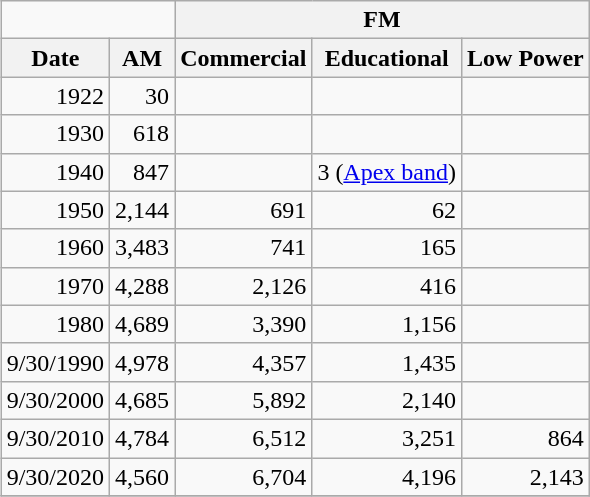<table class="wikitable" align="right">
<tr>
<td colspan="2"> </td>
<th colspan="3">FM</th>
</tr>
<tr>
<th>Date</th>
<th>AM</th>
<th>Commercial</th>
<th>Educational</th>
<th>Low Power</th>
</tr>
<tr>
<td align="right">1922</td>
<td align="right">30</td>
<td> </td>
<td> </td>
<td> </td>
</tr>
<tr>
<td align="right">1930</td>
<td align="right">618</td>
<td> </td>
<td> </td>
<td> </td>
</tr>
<tr>
<td align="right">1940</td>
<td align="right">847</td>
<td> </td>
<td align="right">3 (<a href='#'>Apex band</a>)</td>
<td> </td>
</tr>
<tr>
<td align="right">1950</td>
<td align="right">2,144</td>
<td align="right">691</td>
<td align="right">62</td>
<td> </td>
</tr>
<tr>
<td align="right">1960</td>
<td align="right">3,483</td>
<td align="right">741</td>
<td align="right">165</td>
<td> </td>
</tr>
<tr>
<td align="right">1970</td>
<td align="right">4,288</td>
<td align="right">2,126</td>
<td align="right">416</td>
<td> </td>
</tr>
<tr>
<td align="right">1980</td>
<td align="right">4,689</td>
<td align="right">3,390</td>
<td align="right">1,156</td>
<td> </td>
</tr>
<tr>
<td align="right">9/30/1990</td>
<td align="right">4,978</td>
<td align="right">4,357</td>
<td align="right">1,435</td>
<td> </td>
</tr>
<tr>
<td align="right">9/30/2000</td>
<td align="right">4,685</td>
<td align="right">5,892</td>
<td align="right">2,140</td>
<td> </td>
</tr>
<tr>
<td align="right">9/30/2010</td>
<td align="right">4,784</td>
<td align="right">6,512</td>
<td align="right">3,251</td>
<td align="right">864</td>
</tr>
<tr>
<td align="right">9/30/2020</td>
<td align="right">4,560</td>
<td align="right">6,704</td>
<td align="right">4,196</td>
<td align="right">2,143</td>
</tr>
<tr>
</tr>
</table>
